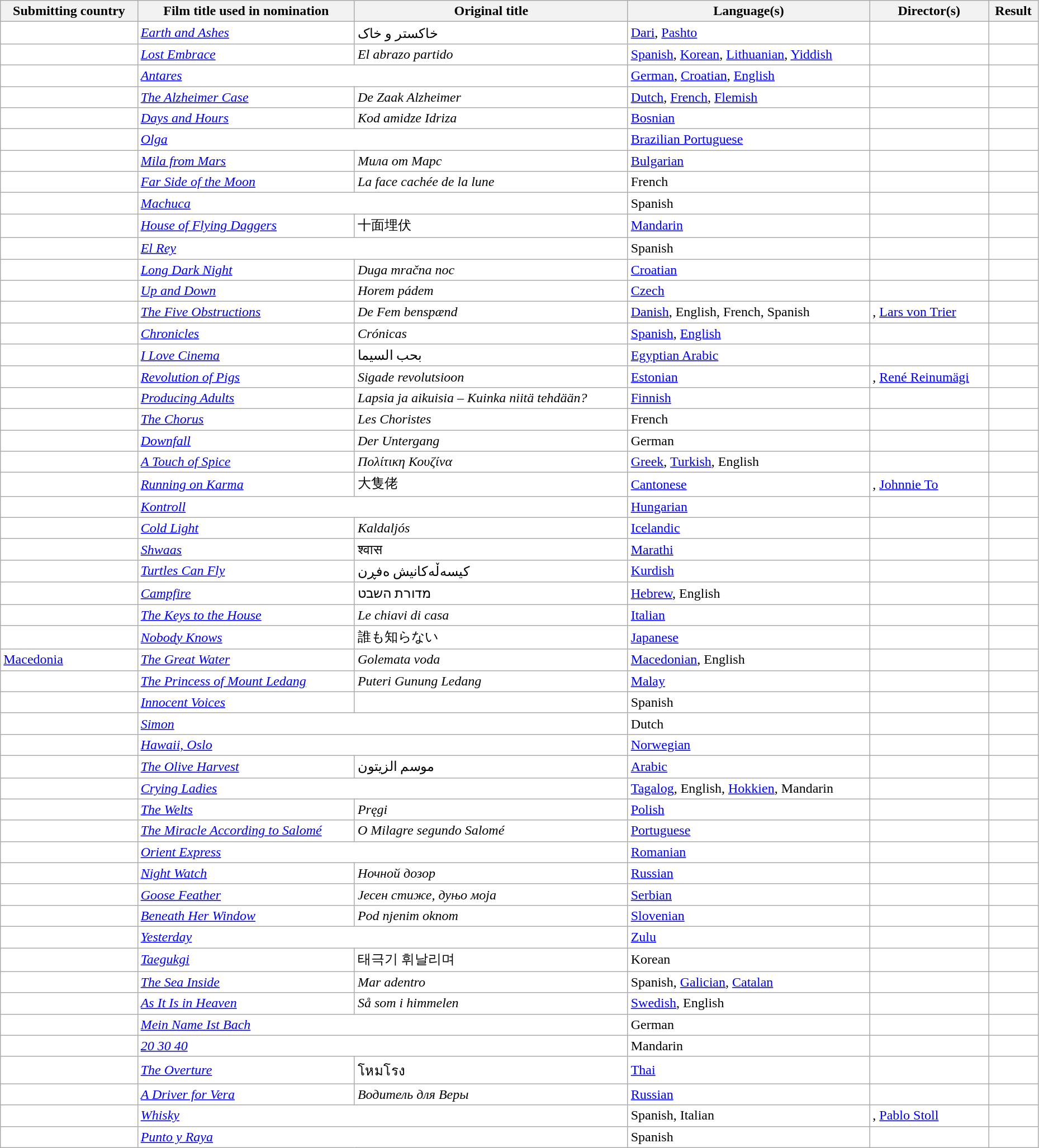<table class="wikitable sortable" width="98%" style="background:#ffffff;">
<tr>
<th>Submitting country</th>
<th>Film title used in nomination</th>
<th>Original title</th>
<th>Language(s)</th>
<th>Director(s)</th>
<th>Result</th>
</tr>
<tr>
<td></td>
<td><em><a href='#'>Earth and Ashes</a></em></td>
<td>خاکستر و خاک</td>
<td><a href='#'>Dari</a>, <a href='#'>Pashto</a></td>
<td></td>
<td></td>
</tr>
<tr>
<td></td>
<td><em><a href='#'>Lost Embrace</a></em></td>
<td><em>El abrazo partido</em></td>
<td><a href='#'>Spanish</a>, <a href='#'>Korean</a>, <a href='#'>Lithuanian</a>, <a href='#'>Yiddish</a></td>
<td></td>
<td></td>
</tr>
<tr>
<td></td>
<td colspan="2"><em><a href='#'>Antares</a></em></td>
<td><a href='#'>German</a>, <a href='#'>Croatian</a>, <a href='#'>English</a></td>
<td></td>
<td></td>
</tr>
<tr>
<td></td>
<td><em><a href='#'>The Alzheimer Case</a></em></td>
<td><em>De Zaak Alzheimer</em></td>
<td><a href='#'>Dutch</a>, <a href='#'>French</a>, <a href='#'>Flemish</a></td>
<td></td>
<td></td>
</tr>
<tr>
<td></td>
<td><em><a href='#'>Days and Hours</a></em></td>
<td><em>Kod amidze Idriza</em></td>
<td><a href='#'>Bosnian</a></td>
<td></td>
<td></td>
</tr>
<tr>
<td></td>
<td colspan="2"><em><a href='#'>Olga</a></em></td>
<td><a href='#'>Brazilian Portuguese</a></td>
<td></td>
<td></td>
</tr>
<tr>
<td></td>
<td><em><a href='#'>Mila from Mars</a></em></td>
<td><em>Мила от Марс</em></td>
<td><a href='#'>Bulgarian</a></td>
<td></td>
<td></td>
</tr>
<tr>
<td></td>
<td><em><a href='#'>Far Side of the Moon</a></em></td>
<td><em>La face cachée de la lune</em></td>
<td>French</td>
<td></td>
<td></td>
</tr>
<tr>
<td></td>
<td colspan="2"><em><a href='#'>Machuca</a></em></td>
<td>Spanish</td>
<td></td>
<td></td>
</tr>
<tr>
<td></td>
<td><em><a href='#'>House of Flying Daggers</a></em></td>
<td>十面埋伏</td>
<td><a href='#'>Mandarin</a></td>
<td></td>
<td></td>
</tr>
<tr>
<td></td>
<td colspan="2"><em><a href='#'>El Rey</a></em></td>
<td>Spanish</td>
<td></td>
<td></td>
</tr>
<tr>
<td></td>
<td><em><a href='#'>Long Dark Night</a></em></td>
<td><em>Duga mračna noc</em></td>
<td><a href='#'>Croatian</a></td>
<td></td>
<td></td>
</tr>
<tr>
<td></td>
<td><em><a href='#'>Up and Down</a></em></td>
<td><em>Horem pádem</em></td>
<td><a href='#'>Czech</a></td>
<td></td>
<td></td>
</tr>
<tr>
<td></td>
<td><em><a href='#'>The Five Obstructions</a></em></td>
<td><em>De Fem benspænd</em></td>
<td><a href='#'>Danish</a>, English, French, Spanish</td>
<td>, <a href='#'>Lars von Trier</a></td>
<td></td>
</tr>
<tr>
<td></td>
<td><em><a href='#'>Chronicles</a></em></td>
<td><em>Crónicas</em></td>
<td><a href='#'>Spanish</a>, <a href='#'>English</a></td>
<td></td>
<td></td>
</tr>
<tr>
<td></td>
<td><em><a href='#'>I Love Cinema</a></em></td>
<td>بحب السيما</td>
<td><a href='#'>Egyptian Arabic</a></td>
<td></td>
<td></td>
</tr>
<tr>
<td></td>
<td><em><a href='#'>Revolution of Pigs</a></em></td>
<td><em>Sigade revolutsioon</em></td>
<td><a href='#'>Estonian</a></td>
<td>, <a href='#'>René Reinumägi</a></td>
<td></td>
</tr>
<tr>
<td></td>
<td><em><a href='#'>Producing Adults</a></em></td>
<td><em>Lapsia ja aikuisia – Kuinka niitä tehdään?</em></td>
<td><a href='#'>Finnish</a></td>
<td></td>
<td></td>
</tr>
<tr>
<td></td>
<td><em><a href='#'>The Chorus</a></em></td>
<td><em>Les Choristes</em></td>
<td>French</td>
<td></td>
<td></td>
</tr>
<tr>
<td></td>
<td><em><a href='#'>Downfall</a></em></td>
<td><em>Der Untergang</em></td>
<td>German</td>
<td></td>
<td></td>
</tr>
<tr>
<td></td>
<td><em><a href='#'>A Touch of Spice</a></em></td>
<td><em>Πολίτικη Κουζίνα</em></td>
<td><a href='#'>Greek</a>, <a href='#'>Turkish</a>, English</td>
<td></td>
<td></td>
</tr>
<tr>
<td></td>
<td><em><a href='#'>Running on Karma</a></em></td>
<td>大隻佬</td>
<td><a href='#'>Cantonese</a></td>
<td>, <a href='#'>Johnnie To</a></td>
<td></td>
</tr>
<tr>
<td></td>
<td colspan="2"><em><a href='#'>Kontroll</a></em></td>
<td><a href='#'>Hungarian</a></td>
<td></td>
<td></td>
</tr>
<tr>
<td></td>
<td><em><a href='#'>Cold Light</a></em></td>
<td><em>Kaldaljós</em></td>
<td><a href='#'>Icelandic</a></td>
<td></td>
<td></td>
</tr>
<tr>
<td></td>
<td><em><a href='#'>Shwaas</a></em></td>
<td>श्वास</td>
<td><a href='#'>Marathi</a></td>
<td></td>
<td></td>
</tr>
<tr>
<td></td>
<td><em><a href='#'>Turtles Can Fly</a></em></td>
<td>کیسەڵەکانیش ەفڕن</td>
<td><a href='#'>Kurdish</a></td>
<td></td>
<td></td>
</tr>
<tr>
<td></td>
<td><em><a href='#'>Campfire</a></em></td>
<td>מדורת השבט</td>
<td><a href='#'>Hebrew</a>, English</td>
<td></td>
<td></td>
</tr>
<tr>
<td></td>
<td><em><a href='#'>The Keys to the House</a></em></td>
<td><em>Le chiavi di casa</em></td>
<td><a href='#'>Italian</a></td>
<td></td>
<td></td>
</tr>
<tr>
<td></td>
<td><em><a href='#'>Nobody Knows</a></em></td>
<td>誰も知らない</td>
<td><a href='#'>Japanese</a></td>
<td></td>
<td></td>
</tr>
<tr>
<td> <a href='#'>Macedonia</a></td>
<td><em><a href='#'>The Great Water</a></em></td>
<td><em>Golemata voda</em></td>
<td><a href='#'>Macedonian</a>, English</td>
<td></td>
<td></td>
</tr>
<tr>
<td></td>
<td><em><a href='#'>The Princess of Mount Ledang</a></em></td>
<td><em>Puteri Gunung Ledang</em></td>
<td><a href='#'>Malay</a></td>
<td></td>
<td></td>
</tr>
<tr>
<td></td>
<td><em><a href='#'>Innocent Voices</a></em></td>
<td><em></em></td>
<td>Spanish</td>
<td></td>
<td></td>
</tr>
<tr>
<td></td>
<td colspan="2"><em><a href='#'>Simon</a></em></td>
<td>Dutch</td>
<td></td>
<td></td>
</tr>
<tr>
<td></td>
<td colspan="2"><em><a href='#'>Hawaii, Oslo</a></em></td>
<td><a href='#'>Norwegian</a></td>
<td></td>
<td></td>
</tr>
<tr>
<td></td>
<td><em><a href='#'>The Olive Harvest</a></em></td>
<td>موسم الزيتون</td>
<td><a href='#'>Arabic</a></td>
<td></td>
<td></td>
</tr>
<tr>
<td></td>
<td colspan="2"><em><a href='#'>Crying Ladies</a></em></td>
<td><a href='#'>Tagalog</a>, English, <a href='#'>Hokkien</a>, Mandarin</td>
<td></td>
<td></td>
</tr>
<tr>
<td></td>
<td><em><a href='#'>The Welts</a></em></td>
<td><em>Pręgi</em></td>
<td><a href='#'>Polish</a></td>
<td></td>
<td></td>
</tr>
<tr>
<td></td>
<td><em><a href='#'>The Miracle According to Salomé</a></em></td>
<td><em>O Milagre segundo Salomé</em></td>
<td><a href='#'>Portuguese</a></td>
<td></td>
<td></td>
</tr>
<tr>
<td></td>
<td colspan="2"><em><a href='#'>Orient Express</a></em></td>
<td><a href='#'>Romanian</a></td>
<td></td>
<td></td>
</tr>
<tr>
<td></td>
<td><em><a href='#'>Night Watch</a></em></td>
<td><em>Ночной дозор</em></td>
<td><a href='#'>Russian</a></td>
<td></td>
<td></td>
</tr>
<tr>
<td></td>
<td><em><a href='#'>Goose Feather</a></em></td>
<td><em>Јесен стиже, дуњо моја</em></td>
<td><a href='#'>Serbian</a></td>
<td></td>
<td></td>
</tr>
<tr>
<td></td>
<td><em><a href='#'>Beneath Her Window</a></em></td>
<td><em>Pod njenim oknom</em></td>
<td><a href='#'>Slovenian</a></td>
<td></td>
<td></td>
</tr>
<tr>
<td></td>
<td colspan="2"><em><a href='#'>Yesterday</a></em></td>
<td><a href='#'>Zulu</a></td>
<td></td>
<td></td>
</tr>
<tr>
<td></td>
<td><em><a href='#'>Taegukgi</a></em></td>
<td>태극기 휘날리며</td>
<td>Korean</td>
<td></td>
<td></td>
</tr>
<tr>
<td></td>
<td><em><a href='#'>The Sea Inside</a></em></td>
<td><em>Mar adentro</em></td>
<td>Spanish, <a href='#'>Galician</a>, <a href='#'>Catalan</a></td>
<td></td>
<td></td>
</tr>
<tr>
<td></td>
<td><em><a href='#'>As It Is in Heaven</a></em></td>
<td><em>Så som i himmelen</em></td>
<td><a href='#'>Swedish</a>, English</td>
<td></td>
<td></td>
</tr>
<tr>
<td></td>
<td colspan="2"><em><a href='#'>Mein Name Ist Bach</a></em></td>
<td>German</td>
<td></td>
<td></td>
</tr>
<tr>
<td></td>
<td colspan="2"><em><a href='#'>20 30 40</a></em></td>
<td>Mandarin</td>
<td></td>
<td></td>
</tr>
<tr>
<td></td>
<td><em><a href='#'>The Overture</a></em></td>
<td>โหมโรง</td>
<td><a href='#'>Thai</a></td>
<td></td>
<td></td>
</tr>
<tr>
<td></td>
<td><em><a href='#'>A Driver for Vera</a></em></td>
<td><em>Водитель для Веры</em></td>
<td><a href='#'>Russian</a></td>
<td></td>
<td></td>
</tr>
<tr>
<td></td>
<td colspan="2"><em><a href='#'>Whisky</a></em></td>
<td>Spanish, Italian</td>
<td>, <a href='#'>Pablo Stoll</a></td>
<td></td>
</tr>
<tr>
<td></td>
<td colspan="2"><em><a href='#'>Punto y Raya</a></em></td>
<td>Spanish</td>
<td></td>
<td></td>
</tr>
</table>
